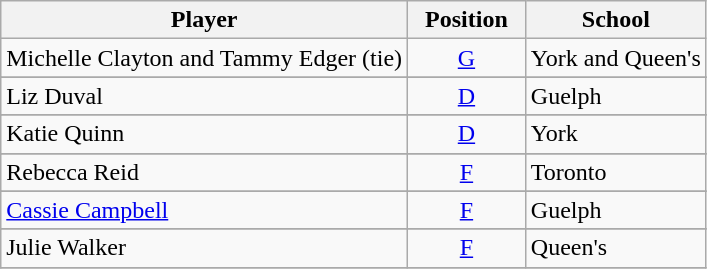<table class="wikitable">
<tr>
<th>Player</th>
<th>  Position  </th>
<th>School</th>
</tr>
<tr>
<td>Michelle Clayton and Tammy Edger (tie)</td>
<td align=center><a href='#'>G</a></td>
<td>York and Queen's</td>
</tr>
<tr>
</tr>
<tr>
<td>Liz Duval</td>
<td align=center><a href='#'>D</a></td>
<td>Guelph</td>
</tr>
<tr>
</tr>
<tr>
<td>Katie Quinn</td>
<td align=center><a href='#'>D</a></td>
<td>York</td>
</tr>
<tr>
</tr>
<tr>
<td>Rebecca Reid</td>
<td align=center><a href='#'>F</a></td>
<td>Toronto</td>
</tr>
<tr>
</tr>
<tr>
<td><a href='#'>Cassie Campbell</a></td>
<td align=center><a href='#'>F</a></td>
<td>Guelph</td>
</tr>
<tr>
</tr>
<tr>
<td>Julie Walker</td>
<td align=center><a href='#'>F</a></td>
<td>Queen's</td>
</tr>
<tr>
</tr>
</table>
